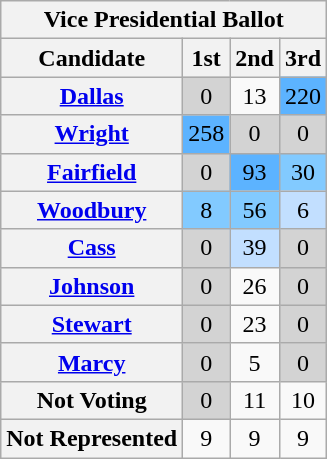<table class="wikitable sortable" style="text-align:center">
<tr>
<th colspan="4"><strong>Vice Presidential Ballot</strong></th>
</tr>
<tr>
<th>Candidate</th>
<th>1st</th>
<th>2nd</th>
<th>3rd</th>
</tr>
<tr>
<th><a href='#'>Dallas</a></th>
<td style="background:#d3d3d3">0</td>
<td>13</td>
<td style="background:#5cb3ff">220</td>
</tr>
<tr>
<th><a href='#'>Wright</a></th>
<td style="background:#5cb3ff">258</td>
<td style="background:#d3d3d3">0</td>
<td style="background:#d3d3d3">0</td>
</tr>
<tr>
<th><a href='#'>Fairfield</a></th>
<td style="background:#d3d3d3">0</td>
<td style="background:#5cb3ff">93</td>
<td style="background:#82caff">30</td>
</tr>
<tr>
<th><a href='#'>Woodbury</a></th>
<td style="background:#82caff">8</td>
<td style="background:#82caff">56</td>
<td style="background:#c2dfff">6</td>
</tr>
<tr>
<th><a href='#'>Cass</a></th>
<td style="background:#d3d3d3">0</td>
<td style="background:#c2dfff">39</td>
<td style="background:#d3d3d3">0</td>
</tr>
<tr>
<th><a href='#'>Johnson</a></th>
<td style="background:#d3d3d3">0</td>
<td>26</td>
<td style="background:#d3d3d3">0</td>
</tr>
<tr>
<th><a href='#'>Stewart</a></th>
<td style="background:#d3d3d3">0</td>
<td>23</td>
<td style="background:#d3d3d3">0</td>
</tr>
<tr>
<th><a href='#'>Marcy</a></th>
<td style="background:#d3d3d3">0</td>
<td>5</td>
<td style="background:#d3d3d3">0</td>
</tr>
<tr>
<th>Not Voting</th>
<td style="background:#d3d3d3">0</td>
<td>11</td>
<td>10</td>
</tr>
<tr>
<th>Not Represented</th>
<td>9</td>
<td>9</td>
<td>9</td>
</tr>
</table>
